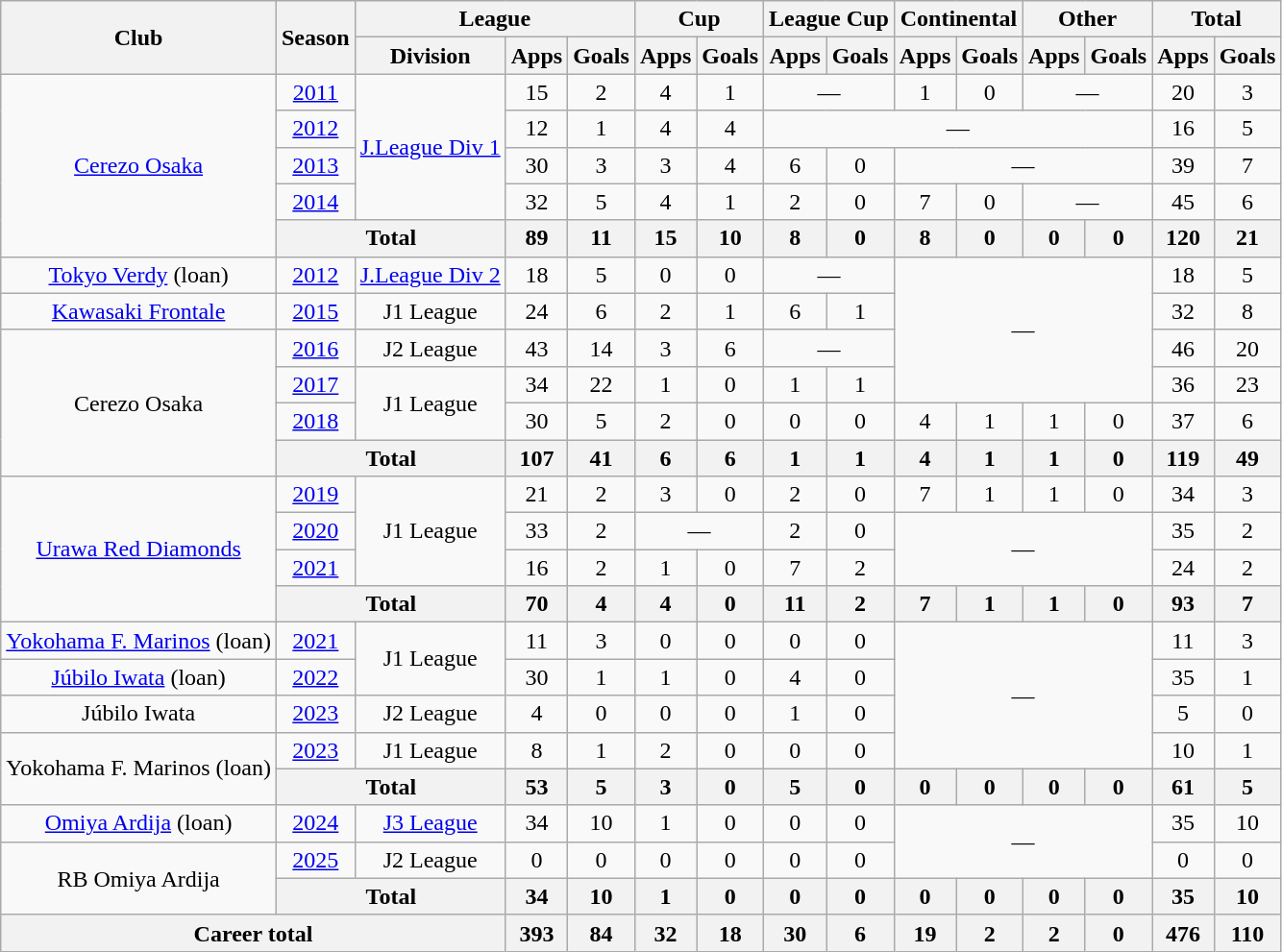<table class="wikitable" style="text-align:center">
<tr>
<th rowspan=2>Club</th>
<th rowspan=2>Season</th>
<th colspan=3>League</th>
<th colspan=2>Cup</th>
<th colspan=2>League Cup</th>
<th colspan=2>Continental</th>
<th colspan=2>Other</th>
<th colspan=2>Total</th>
</tr>
<tr>
<th>Division</th>
<th>Apps</th>
<th>Goals</th>
<th>Apps</th>
<th>Goals</th>
<th>Apps</th>
<th>Goals</th>
<th>Apps</th>
<th>Goals</th>
<th>Apps</th>
<th>Goals</th>
<th>Apps</th>
<th>Goals</th>
</tr>
<tr>
<td rowspan=5><a href='#'>Cerezo Osaka</a></td>
<td><a href='#'>2011</a></td>
<td rowspan=4><a href='#'>J.League Div 1</a></td>
<td>15</td>
<td>2</td>
<td>4</td>
<td>1</td>
<td colspan=2>—</td>
<td>1</td>
<td>0</td>
<td colspan=2>—</td>
<td>20</td>
<td>3</td>
</tr>
<tr>
<td><a href='#'>2012</a></td>
<td>12</td>
<td>1</td>
<td>4</td>
<td>4</td>
<td colspan=6>—</td>
<td>16</td>
<td>5</td>
</tr>
<tr>
<td><a href='#'>2013</a></td>
<td>30</td>
<td>3</td>
<td>3</td>
<td>4</td>
<td>6</td>
<td>0</td>
<td colspan=4>—</td>
<td>39</td>
<td>7</td>
</tr>
<tr>
<td><a href='#'>2014</a></td>
<td>32</td>
<td>5</td>
<td>4</td>
<td>1</td>
<td>2</td>
<td>0</td>
<td>7</td>
<td>0</td>
<td colspan=2>—</td>
<td>45</td>
<td>6</td>
</tr>
<tr>
<th colspan=2>Total</th>
<th>89</th>
<th>11</th>
<th>15</th>
<th>10</th>
<th>8</th>
<th>0</th>
<th>8</th>
<th>0</th>
<th>0</th>
<th>0</th>
<th>120</th>
<th>21</th>
</tr>
<tr>
<td><a href='#'>Tokyo Verdy</a> (loan)</td>
<td><a href='#'>2012</a></td>
<td><a href='#'>J.League Div 2</a></td>
<td>18</td>
<td>5</td>
<td>0</td>
<td>0</td>
<td colspan=2>—</td>
<td rowspan=4 colspan=4>—</td>
<td>18</td>
<td>5</td>
</tr>
<tr>
<td><a href='#'>Kawasaki Frontale</a></td>
<td><a href='#'>2015</a></td>
<td>J1 League</td>
<td>24</td>
<td>6</td>
<td>2</td>
<td>1</td>
<td>6</td>
<td>1</td>
<td>32</td>
<td>8</td>
</tr>
<tr>
<td rowspan=4>Cerezo Osaka</td>
<td><a href='#'>2016</a></td>
<td>J2 League</td>
<td>43</td>
<td>14</td>
<td>3</td>
<td>6</td>
<td colspan=2>—</td>
<td>46</td>
<td>20</td>
</tr>
<tr>
<td><a href='#'>2017</a></td>
<td rowspan=2>J1 League</td>
<td>34</td>
<td>22</td>
<td>1</td>
<td>0</td>
<td>1</td>
<td>1</td>
<td>36</td>
<td>23</td>
</tr>
<tr>
<td><a href='#'>2018</a></td>
<td>30</td>
<td>5</td>
<td>2</td>
<td>0</td>
<td>0</td>
<td>0</td>
<td>4</td>
<td>1</td>
<td>1</td>
<td>0</td>
<td>37</td>
<td>6</td>
</tr>
<tr>
<th colspan=2>Total</th>
<th>107</th>
<th>41</th>
<th>6</th>
<th>6</th>
<th>1</th>
<th>1</th>
<th>4</th>
<th>1</th>
<th>1</th>
<th>0</th>
<th>119</th>
<th>49</th>
</tr>
<tr>
<td rowspan=4><a href='#'>Urawa Red Diamonds</a></td>
<td><a href='#'>2019</a></td>
<td rowspan=3>J1 League</td>
<td>21</td>
<td>2</td>
<td>3</td>
<td>0</td>
<td>2</td>
<td>0</td>
<td>7</td>
<td>1</td>
<td>1</td>
<td>0</td>
<td>34</td>
<td>3</td>
</tr>
<tr>
<td><a href='#'>2020</a></td>
<td>33</td>
<td>2</td>
<td colspan=2>—</td>
<td>2</td>
<td>0</td>
<td rowspan=2 colspan=4>—</td>
<td>35</td>
<td>2</td>
</tr>
<tr>
<td><a href='#'>2021</a></td>
<td>16</td>
<td>2</td>
<td>1</td>
<td>0</td>
<td>7</td>
<td>2</td>
<td>24</td>
<td>2</td>
</tr>
<tr>
<th colspan=2>Total</th>
<th>70</th>
<th>4</th>
<th>4</th>
<th>0</th>
<th>11</th>
<th>2</th>
<th>7</th>
<th>1</th>
<th>1</th>
<th>0</th>
<th>93</th>
<th>7</th>
</tr>
<tr>
<td><a href='#'>Yokohama F. Marinos</a> (loan)</td>
<td><a href='#'>2021</a></td>
<td rowspan=2>J1 League</td>
<td>11</td>
<td>3</td>
<td>0</td>
<td>0</td>
<td>0</td>
<td>0</td>
<td rowspan=4 colspan=4>—</td>
<td>11</td>
<td>3</td>
</tr>
<tr>
<td><a href='#'>Júbilo Iwata</a> (loan)</td>
<td><a href='#'>2022</a></td>
<td>30</td>
<td>1</td>
<td>1</td>
<td>0</td>
<td>4</td>
<td>0</td>
<td>35</td>
<td>1</td>
</tr>
<tr>
<td>Júbilo Iwata</td>
<td><a href='#'>2023</a></td>
<td>J2 League</td>
<td>4</td>
<td>0</td>
<td>0</td>
<td>0</td>
<td>1</td>
<td>0</td>
<td>5</td>
<td>0</td>
</tr>
<tr>
<td rowspan=2>Yokohama F. Marinos (loan)</td>
<td><a href='#'>2023</a></td>
<td>J1 League</td>
<td>8</td>
<td>1</td>
<td>2</td>
<td>0</td>
<td>0</td>
<td>0</td>
<td>10</td>
<td>1</td>
</tr>
<tr>
<th colspan=2>Total</th>
<th>53</th>
<th>5</th>
<th>3</th>
<th>0</th>
<th>5</th>
<th>0</th>
<th>0</th>
<th>0</th>
<th>0</th>
<th>0</th>
<th>61</th>
<th>5</th>
</tr>
<tr>
<td><a href='#'>Omiya Ardija</a> (loan)</td>
<td><a href='#'>2024</a></td>
<td><a href='#'>J3 League</a></td>
<td>34</td>
<td>10</td>
<td>1</td>
<td>0</td>
<td>0</td>
<td>0</td>
<td rowspan=2 colspan=4>—</td>
<td>35</td>
<td>10</td>
</tr>
<tr>
<td rowspan=2>RB Omiya Ardija</td>
<td><a href='#'>2025</a></td>
<td>J2 League</td>
<td>0</td>
<td>0</td>
<td>0</td>
<td>0</td>
<td>0</td>
<td>0</td>
<td>0</td>
<td>0</td>
</tr>
<tr>
<th colspan=2>Total</th>
<th>34</th>
<th>10</th>
<th>1</th>
<th>0</th>
<th>0</th>
<th>0</th>
<th>0</th>
<th>0</th>
<th>0</th>
<th>0</th>
<th>35</th>
<th>10</th>
</tr>
<tr>
<th colspan=3>Career total</th>
<th>393</th>
<th>84</th>
<th>32</th>
<th>18</th>
<th>30</th>
<th>6</th>
<th>19</th>
<th>2</th>
<th>2</th>
<th>0</th>
<th>476</th>
<th>110</th>
</tr>
</table>
